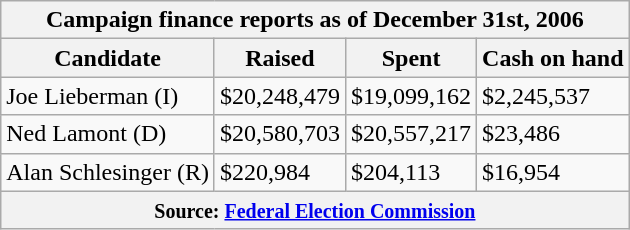<table class="wikitable sortable">
<tr>
<th colspan=4>Campaign finance reports as of December 31st, 2006</th>
</tr>
<tr style="text-align:center;">
<th>Candidate</th>
<th>Raised</th>
<th>Spent</th>
<th>Cash on hand</th>
</tr>
<tr>
<td>Joe Lieberman (I)</td>
<td>$20,248,479</td>
<td>$19,099,162</td>
<td>$2,245,537</td>
</tr>
<tr>
<td>Ned Lamont (D)</td>
<td>$20,580,703</td>
<td>$20,557,217</td>
<td>$23,486</td>
</tr>
<tr>
<td>Alan Schlesinger (R)</td>
<td>$220,984</td>
<td>$204,113</td>
<td>$16,954</td>
</tr>
<tr>
<th colspan="4"><small>Source: <a href='#'>Federal Election Commission</a></small></th>
</tr>
</table>
